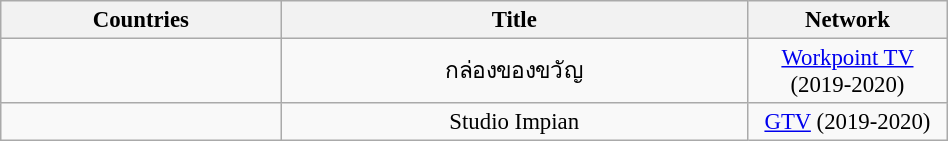<table class="wikitable" style="text-align:center; font-size:95%; line-height:18px; width:50%;">
<tr>
<th width="15%">Countries</th>
<th width="25%">Title</th>
<th width="10%">Network</th>
</tr>
<tr>
<td align="left"><strong></strong></td>
<td>กล่องของขวัญ</td>
<td><a href='#'>Workpoint TV</a> (2019-2020)</td>
</tr>
<tr>
<td align="left"><strong></strong></td>
<td>Studio Impian</td>
<td><a href='#'>GTV</a> (2019-2020)</td>
</tr>
</table>
